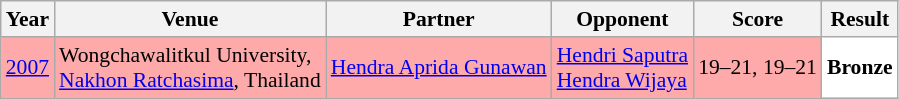<table class="sortable wikitable" style="font-size: 90%;">
<tr>
<th>Year</th>
<th>Venue</th>
<th>Partner</th>
<th>Opponent</th>
<th>Score</th>
<th>Result</th>
</tr>
<tr style="background:#FFAAAA">
<td align="center"><a href='#'>2007</a></td>
<td align="left">Wongchawalitkul University,<br><a href='#'>Nakhon Ratchasima</a>, Thailand</td>
<td align="left"> <a href='#'>Hendra Aprida Gunawan</a></td>
<td align="left"> <a href='#'>Hendri Saputra</a><br> <a href='#'>Hendra Wijaya</a></td>
<td align="left">19–21, 19–21</td>
<td style="text-align:left; background:white"> <strong>Bronze</strong></td>
</tr>
</table>
